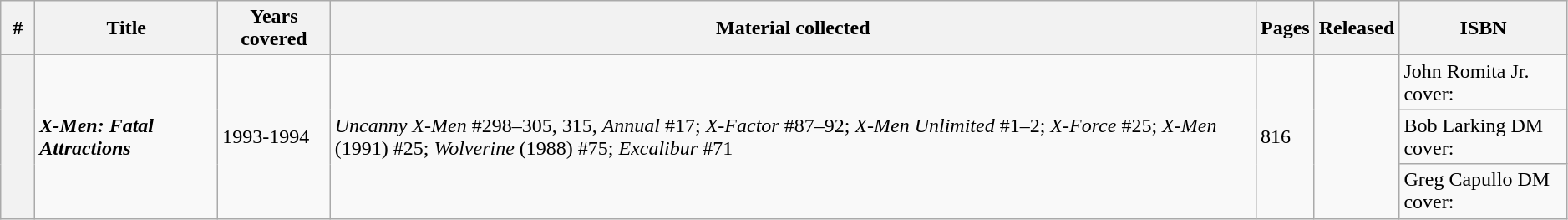<table class="wikitable sortable" width="99%">
<tr>
<th class="unsortable" width="20px">#</th>
<th>Title</th>
<th>Years covered</th>
<th class="unsortable">Material collected</th>
<th>Pages</th>
<th>Released</th>
<th class="unsortable">ISBN</th>
</tr>
<tr>
<th rowspan="3"></th>
<td rowspan="3"><strong><em>X-Men: Fatal Attractions</em></strong></td>
<td rowspan="3">1993-1994</td>
<td rowspan="3"><em>Uncanny X-Men</em> #298–305, 315, <em>Annual</em> #17; <em>X-Factor</em> #87–92; <em>X-Men Unlimited</em> #1–2; <em>X-Force</em> #25; <em>X-Men</em> (1991) #25; <em>Wolverine</em> (1988) #75; <em>Excalibur</em> #71</td>
<td rowspan="3">816</td>
<td rowspan="3"></td>
<td>John Romita Jr. cover: </td>
</tr>
<tr>
<td>Bob Larking DM cover: </td>
</tr>
<tr>
<td>Greg Capullo DM cover: </td>
</tr>
</table>
